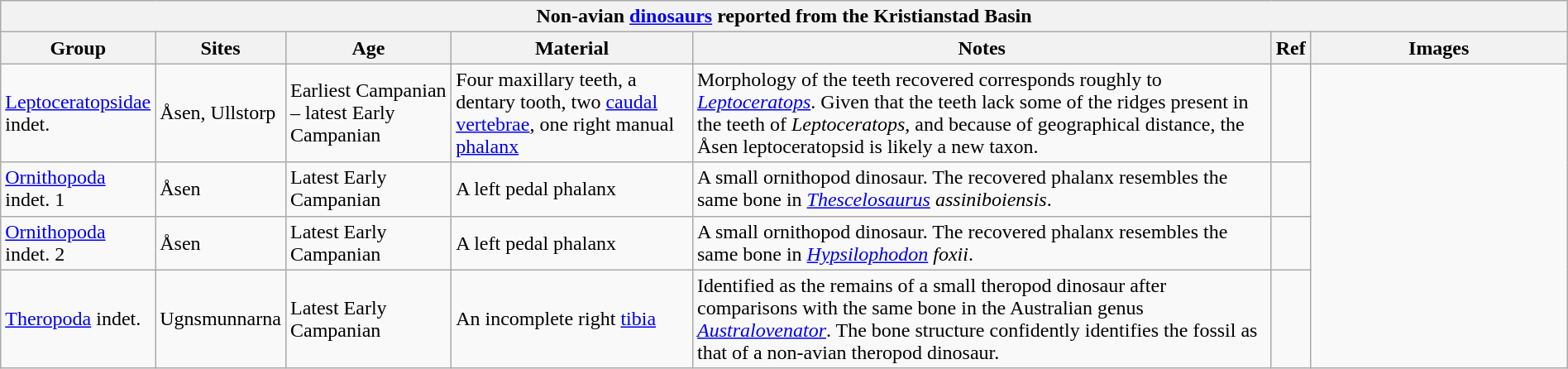<table class="wikitable sortable mw-collapsible" style="width:100%">
<tr>
<th colspan="7" style="text-align:center;"><strong>Non-avian <a href='#'>dinosaurs</a> reported from the Kristianstad Basin</strong></th>
</tr>
<tr>
<th width="100px">Group</th>
<th>Sites</th>
<th>Age</th>
<th>Material</th>
<th>Notes</th>
<th>Ref</th>
<th width="200px">Images</th>
</tr>
<tr>
<td><a href='#'>Leptoceratopsidae</a> indet.</td>
<td>Åsen, Ullstorp</td>
<td>Earliest Campanian – latest Early Campanian</td>
<td>Four maxillary teeth, a dentary tooth, two <a href='#'>caudal vertebrae</a>, one right manual <a href='#'>phalanx</a></td>
<td>Morphology of the teeth recovered corresponds roughly to <em><a href='#'>Leptoceratops</a></em>. Given that the teeth lack some of the ridges present in the teeth of <em>Leptoceratops</em>, and because of geographical distance, the Åsen leptoceratopsid is likely a new taxon.</td>
<td></td>
<td rowspan="4"><br>
</td>
</tr>
<tr>
<td><a href='#'>Ornithopoda</a> indet. 1</td>
<td>Åsen</td>
<td>Latest Early Campanian</td>
<td>A left pedal phalanx</td>
<td>A small ornithopod dinosaur. The recovered phalanx resembles the same bone in <em><a href='#'>Thescelosaurus</a> assiniboiensis</em>.</td>
<td></td>
</tr>
<tr>
<td><a href='#'>Ornithopoda</a> indet. 2</td>
<td>Åsen</td>
<td>Latest Early Campanian</td>
<td>A left pedal phalanx</td>
<td>A small ornithopod dinosaur. The recovered phalanx resembles the same bone in <em><a href='#'>Hypsilophodon</a> foxii</em>.</td>
<td></td>
</tr>
<tr>
<td><a href='#'>Theropoda</a> indet.</td>
<td>Ugnsmunnarna</td>
<td>Latest Early Campanian</td>
<td>An incomplete right <a href='#'>tibia</a></td>
<td>Identified as the remains of a small theropod dinosaur after comparisons with the same bone in the Australian genus <em><a href='#'>Australovenator</a></em>. The bone structure confidently identifies the fossil as that of a non-avian theropod dinosaur.</td>
<td></td>
</tr>
</table>
